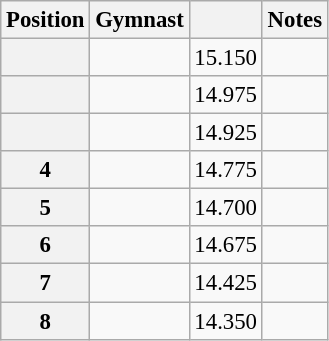<table class="wikitable sortable" style="text-align:center; font-size:95%">
<tr>
<th scope=col>Position</th>
<th scope=col>Gymnast</th>
<th scope=col></th>
<th scope=col>Notes</th>
</tr>
<tr>
<th scope=row></th>
<td align=left></td>
<td>15.150</td>
<td></td>
</tr>
<tr>
<th scope=row></th>
<td align=left></td>
<td>14.975</td>
<td></td>
</tr>
<tr>
<th scope=row></th>
<td align=left></td>
<td>14.925</td>
<td></td>
</tr>
<tr>
<th scope=row>4</th>
<td align=left></td>
<td>14.775</td>
<td></td>
</tr>
<tr>
<th scope=row>5</th>
<td align=left></td>
<td>14.700</td>
<td></td>
</tr>
<tr>
<th scope=row>6</th>
<td align=left></td>
<td>14.675</td>
<td></td>
</tr>
<tr>
<th scope=row>7</th>
<td align=left></td>
<td>14.425</td>
<td></td>
</tr>
<tr>
<th scope=row>8</th>
<td align=left></td>
<td>14.350</td>
<td></td>
</tr>
</table>
